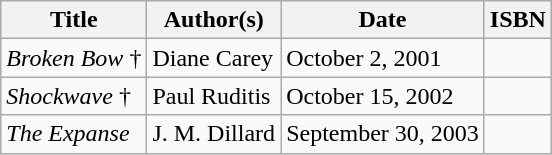<table class="wikitable">
<tr>
<th>Title</th>
<th>Author(s)</th>
<th>Date</th>
<th>ISBN</th>
</tr>
<tr>
<td><em>Broken Bow</em> †</td>
<td>Diane Carey</td>
<td>October 2, 2001</td>
<td></td>
</tr>
<tr>
<td><em>Shockwave</em> †</td>
<td>Paul Ruditis</td>
<td>October 15, 2002</td>
<td></td>
</tr>
<tr>
<td><em>The Expanse</em></td>
<td>J. M. Dillard</td>
<td>September 30, 2003</td>
<td></td>
</tr>
</table>
